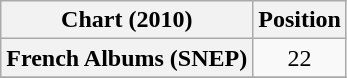<table class="wikitable plainrowheaders" style="text-align:center">
<tr>
<th scope="col">Chart (2010)</th>
<th scope="col">Position</th>
</tr>
<tr>
<th scope="row">French Albums (SNEP)</th>
<td>22</td>
</tr>
<tr>
</tr>
</table>
